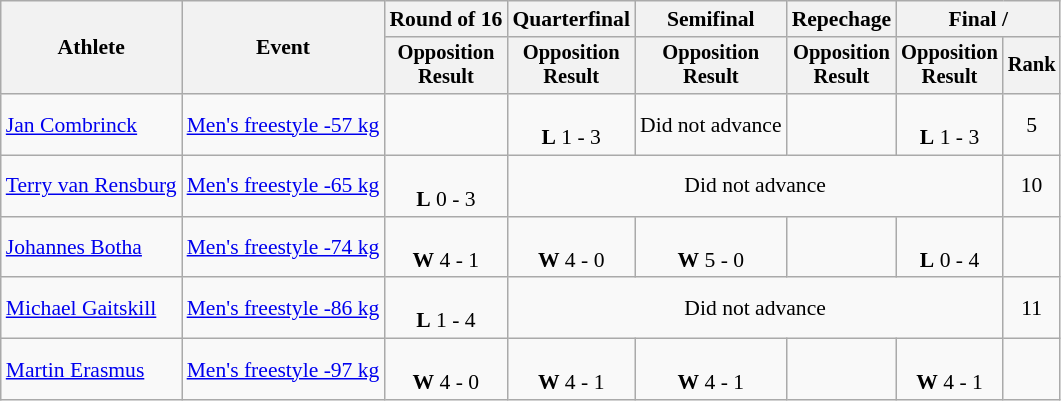<table class="wikitable" style="font-size:90%">
<tr>
<th rowspan=2>Athlete</th>
<th rowspan=2>Event</th>
<th>Round of 16</th>
<th>Quarterfinal</th>
<th>Semifinal</th>
<th>Repechage</th>
<th colspan=2>Final / </th>
</tr>
<tr style="font-size: 95%">
<th>Opposition<br>Result</th>
<th>Opposition<br>Result</th>
<th>Opposition<br>Result</th>
<th>Opposition<br>Result</th>
<th>Opposition<br>Result</th>
<th>Rank</th>
</tr>
<tr align=center>
<td align=left><a href='#'>Jan Combrinck</a></td>
<td align=left><a href='#'>Men's freestyle -57 kg</a></td>
<td></td>
<td><br><strong>L</strong> 1 - 3</td>
<td>Did not advance</td>
<td></td>
<td><br><strong>L</strong> 1 - 3</td>
<td>5</td>
</tr>
<tr align=center>
<td align=left><a href='#'>Terry van Rensburg</a></td>
<td align=left><a href='#'>Men's freestyle -65 kg</a></td>
<td><br><strong>L</strong> 0 - 3</td>
<td colspan=4>Did not advance</td>
<td>10</td>
</tr>
<tr align=center>
<td align=left><a href='#'>Johannes Botha</a></td>
<td align=left><a href='#'>Men's freestyle -74 kg</a></td>
<td><br><strong>W</strong> 4 - 1</td>
<td><br><strong>W</strong> 4 - 0</td>
<td><br><strong>W</strong> 5 - 0</td>
<td></td>
<td><br><strong>L</strong> 0 - 4</td>
<td></td>
</tr>
<tr align=center>
<td align=left><a href='#'>Michael Gaitskill</a></td>
<td align=left><a href='#'>Men's freestyle -86 kg</a></td>
<td><br><strong>L</strong> 1 - 4</td>
<td colspan=4>Did not advance</td>
<td>11</td>
</tr>
<tr align=center>
<td align=left><a href='#'>Martin Erasmus</a></td>
<td align=left><a href='#'>Men's freestyle -97 kg</a></td>
<td><br><strong>W</strong> 4 - 0</td>
<td><br><strong>W</strong> 4 - 1</td>
<td><br><strong>W</strong> 4 - 1</td>
<td></td>
<td><br><strong>W</strong> 4 - 1</td>
<td></td>
</tr>
</table>
